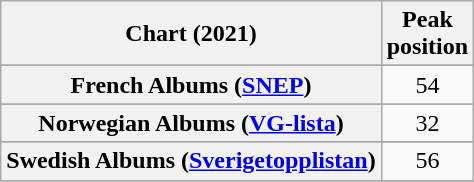<table class="wikitable sortable plainrowheaders" style="text-align:center">
<tr>
<th scope="col">Chart (2021)</th>
<th scope="col">Peak<br>position</th>
</tr>
<tr>
</tr>
<tr>
</tr>
<tr>
</tr>
<tr>
</tr>
<tr>
</tr>
<tr>
<th scope="row">French Albums (<a href='#'>SNEP</a>)</th>
<td>54</td>
</tr>
<tr>
</tr>
<tr>
<th scope="row">Norwegian Albums (<a href='#'>VG-lista</a>)</th>
<td>32</td>
</tr>
<tr>
</tr>
<tr>
</tr>
<tr>
<th scope="row">Swedish Albums (<a href='#'>Sverigetopplistan</a>)</th>
<td>56</td>
</tr>
<tr>
</tr>
<tr>
</tr>
<tr>
</tr>
<tr>
</tr>
<tr>
</tr>
</table>
